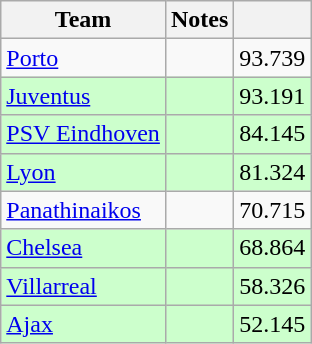<table class="wikitable" style="float:left; margin-right:1em">
<tr>
<th>Team</th>
<th>Notes</th>
<th></th>
</tr>
<tr>
<td> <a href='#'>Porto</a></td>
<td></td>
<td align=right>93.739</td>
</tr>
<tr bgcolor=#ccffcc>
<td> <a href='#'>Juventus</a></td>
<td></td>
<td align=right>93.191</td>
</tr>
<tr bgcolor=#ccffcc>
<td> <a href='#'>PSV Eindhoven</a></td>
<td></td>
<td align=right>84.145</td>
</tr>
<tr bgcolor=#ccffcc>
<td> <a href='#'>Lyon</a></td>
<td></td>
<td align=right>81.324</td>
</tr>
<tr>
<td> <a href='#'>Panathinaikos</a></td>
<td></td>
<td align=right>70.715</td>
</tr>
<tr bgcolor=#ccffcc>
<td> <a href='#'>Chelsea</a></td>
<td></td>
<td align=right>68.864</td>
</tr>
<tr bgcolor=#ccffcc>
<td> <a href='#'>Villarreal</a></td>
<td></td>
<td align=right>58.326</td>
</tr>
<tr bgcolor=#ccffcc>
<td> <a href='#'>Ajax</a></td>
<td></td>
<td align=right>52.145</td>
</tr>
</table>
